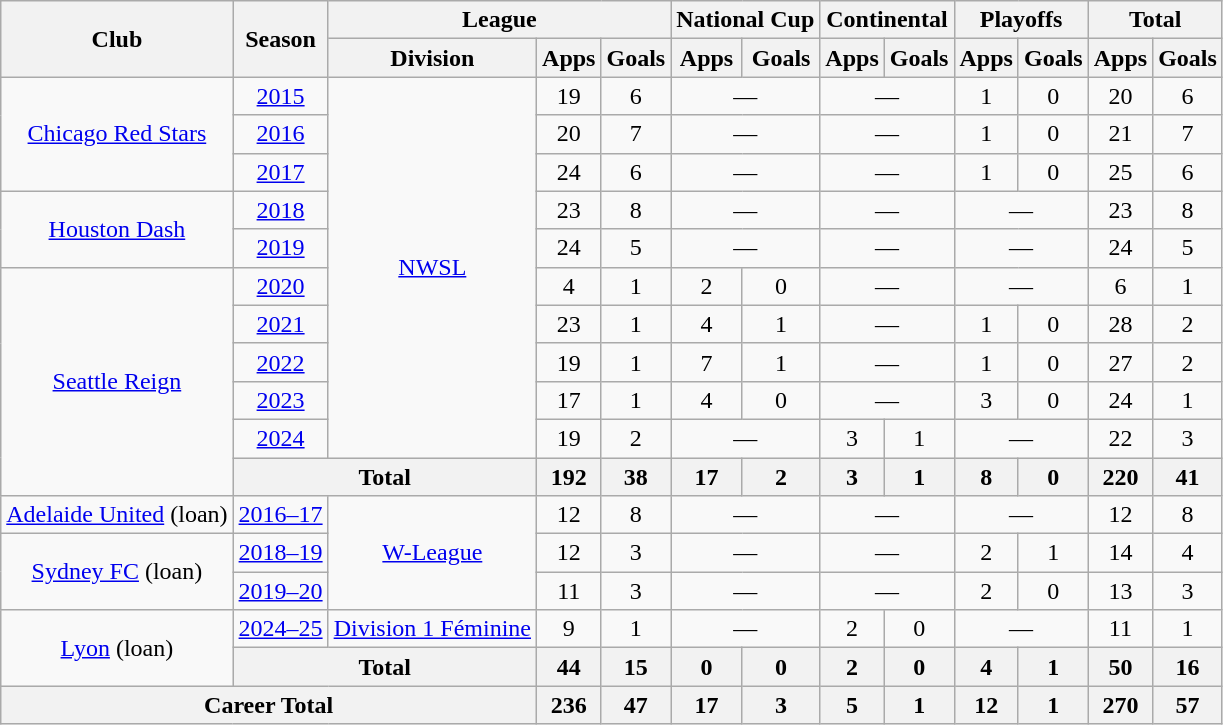<table class="wikitable" style="text-align:center">
<tr>
<th rowspan="2">Club</th>
<th rowspan="2">Season</th>
<th colspan="3">League</th>
<th colspan="2">National Cup</th>
<th colspan="2">Continental</th>
<th colspan="2">Playoffs</th>
<th colspan="2">Total</th>
</tr>
<tr>
<th>Division</th>
<th>Apps</th>
<th>Goals</th>
<th>Apps</th>
<th>Goals</th>
<th>Apps</th>
<th>Goals</th>
<th>Apps</th>
<th>Goals</th>
<th>Apps</th>
<th>Goals</th>
</tr>
<tr>
<td rowspan="3"><a href='#'>Chicago Red Stars</a></td>
<td><a href='#'>2015</a></td>
<td rowspan="10"><a href='#'>NWSL</a></td>
<td>19</td>
<td>6</td>
<td colspan="2">—</td>
<td colspan="2">—</td>
<td>1</td>
<td>0</td>
<td>20</td>
<td>6</td>
</tr>
<tr>
<td><a href='#'>2016</a></td>
<td>20</td>
<td>7</td>
<td colspan="2">—</td>
<td colspan="2">—</td>
<td>1</td>
<td>0</td>
<td>21</td>
<td>7</td>
</tr>
<tr>
<td><a href='#'>2017</a></td>
<td>24</td>
<td>6</td>
<td colspan="2">—</td>
<td colspan="2">—</td>
<td>1</td>
<td>0</td>
<td>25</td>
<td>6</td>
</tr>
<tr>
<td rowspan="2"><a href='#'>Houston Dash</a></td>
<td><a href='#'>2018</a></td>
<td>23</td>
<td>8</td>
<td colspan="2">—</td>
<td colspan="2">—</td>
<td colspan="2">—</td>
<td>23</td>
<td>8</td>
</tr>
<tr>
<td><a href='#'>2019</a></td>
<td>24</td>
<td>5</td>
<td colspan="2">—</td>
<td colspan="2">—</td>
<td colspan="2">—</td>
<td>24</td>
<td>5</td>
</tr>
<tr>
<td rowspan="6"><a href='#'>Seattle Reign</a></td>
<td><a href='#'>2020</a></td>
<td>4</td>
<td>1</td>
<td>2</td>
<td>0</td>
<td colspan="2">—</td>
<td colspan="2">—</td>
<td>6</td>
<td>1</td>
</tr>
<tr>
<td><a href='#'>2021</a></td>
<td>23</td>
<td>1</td>
<td>4</td>
<td>1</td>
<td colspan="2">—</td>
<td>1</td>
<td>0</td>
<td>28</td>
<td>2</td>
</tr>
<tr>
<td><a href='#'>2022</a></td>
<td>19</td>
<td>1</td>
<td>7</td>
<td>1</td>
<td colspan="2">—</td>
<td>1</td>
<td>0</td>
<td>27</td>
<td>2</td>
</tr>
<tr>
<td><a href='#'>2023</a></td>
<td>17</td>
<td>1</td>
<td>4</td>
<td>0</td>
<td colspan="2">—</td>
<td>3</td>
<td>0</td>
<td>24</td>
<td>1</td>
</tr>
<tr>
<td><a href='#'>2024</a></td>
<td>19</td>
<td>2</td>
<td colspan="2">—</td>
<td>3</td>
<td>1</td>
<td colspan="2">—</td>
<td>22</td>
<td>3</td>
</tr>
<tr>
<th colspan="2">Total</th>
<th>192</th>
<th>38</th>
<th>17</th>
<th>2</th>
<th>3</th>
<th>1</th>
<th>8</th>
<th>0</th>
<th>220</th>
<th>41</th>
</tr>
<tr>
<td><a href='#'>Adelaide United</a> (loan)</td>
<td><a href='#'>2016–17</a></td>
<td rowspan="3"><a href='#'>W-League</a></td>
<td>12</td>
<td>8</td>
<td colspan="2">—</td>
<td colspan="2">—</td>
<td colspan="2">—</td>
<td>12</td>
<td>8</td>
</tr>
<tr>
<td rowspan="2"><a href='#'>Sydney FC</a> (loan)</td>
<td><a href='#'>2018–19</a></td>
<td>12</td>
<td>3</td>
<td colspan="2">—</td>
<td colspan="2">—</td>
<td>2</td>
<td>1</td>
<td>14</td>
<td>4</td>
</tr>
<tr>
<td><a href='#'>2019–20</a></td>
<td>11</td>
<td>3</td>
<td colspan="2">—</td>
<td colspan="2">—</td>
<td>2</td>
<td>0</td>
<td>13</td>
<td>3</td>
</tr>
<tr>
<td rowspan="2"><a href='#'>Lyon</a> (loan)</td>
<td><a href='#'>2024–25</a></td>
<td><a href='#'>Division 1 Féminine</a></td>
<td>9</td>
<td>1</td>
<td colspan="2">—</td>
<td>2</td>
<td>0</td>
<td colspan="2">—</td>
<td>11</td>
<td>1</td>
</tr>
<tr>
<th colspan="2">Total</th>
<th>44</th>
<th>15</th>
<th>0</th>
<th>0</th>
<th>2</th>
<th>0</th>
<th>4</th>
<th>1</th>
<th>50</th>
<th>16</th>
</tr>
<tr>
<th colspan="3">Career Total</th>
<th>236</th>
<th>47</th>
<th>17</th>
<th>3</th>
<th>5</th>
<th>1</th>
<th>12</th>
<th>1</th>
<th>270</th>
<th>57</th>
</tr>
</table>
